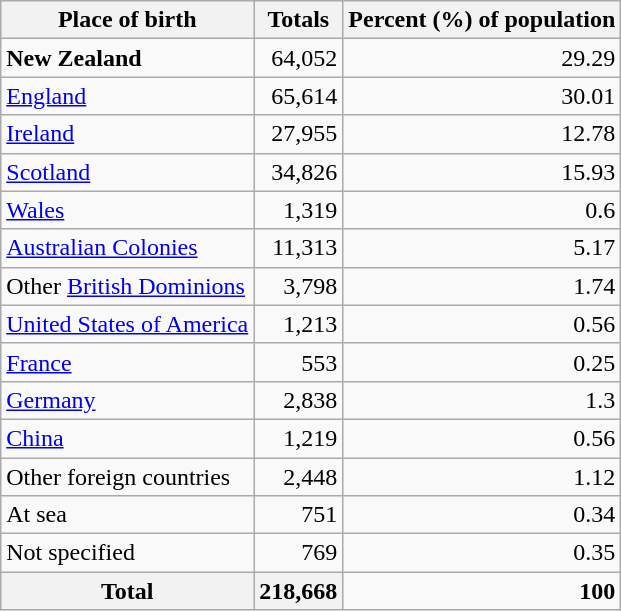<table class="wikitable" style="text-align:right">
<tr>
<th>Place of birth</th>
<th>Totals</th>
<th>Percent (%) of population</th>
</tr>
<tr>
<td align="left"><strong>New Zealand</strong></td>
<td>64,052</td>
<td>29.29</td>
</tr>
<tr>
<td align="left"><a href='#'>England</a></td>
<td>65,614</td>
<td>30.01</td>
</tr>
<tr>
<td align="left"><a href='#'>Ireland</a></td>
<td>27,955</td>
<td>12.78</td>
</tr>
<tr>
<td align="left"><a href='#'>Scotland</a></td>
<td>34,826</td>
<td>15.93</td>
</tr>
<tr>
<td align="left"><a href='#'>Wales</a></td>
<td>1,319</td>
<td>0.6</td>
</tr>
<tr>
<td align="left"><a href='#'>Australian Colonies</a></td>
<td>11,313</td>
<td>5.17</td>
</tr>
<tr>
<td align="left">Other <a href='#'>British Dominions</a></td>
<td>3,798</td>
<td>1.74</td>
</tr>
<tr>
<td align="left"><a href='#'>United States of America</a></td>
<td>1,213</td>
<td>0.56</td>
</tr>
<tr>
<td align="left"><a href='#'>France</a></td>
<td>553</td>
<td>0.25</td>
</tr>
<tr>
<td align="left"><a href='#'>Germany</a></td>
<td>2,838</td>
<td>1.3</td>
</tr>
<tr>
<td align="left"><a href='#'>China</a></td>
<td>1,219</td>
<td>0.56</td>
</tr>
<tr>
<td align="left">Other foreign countries</td>
<td>2,448</td>
<td>1.12</td>
</tr>
<tr>
<td align="left">At sea</td>
<td>751</td>
<td>0.34</td>
</tr>
<tr>
<td align="left">Not specified</td>
<td>769</td>
<td>0.35</td>
</tr>
<tr>
<th>Total</th>
<th>218,668</th>
<td><strong>100</strong></td>
</tr>
</table>
